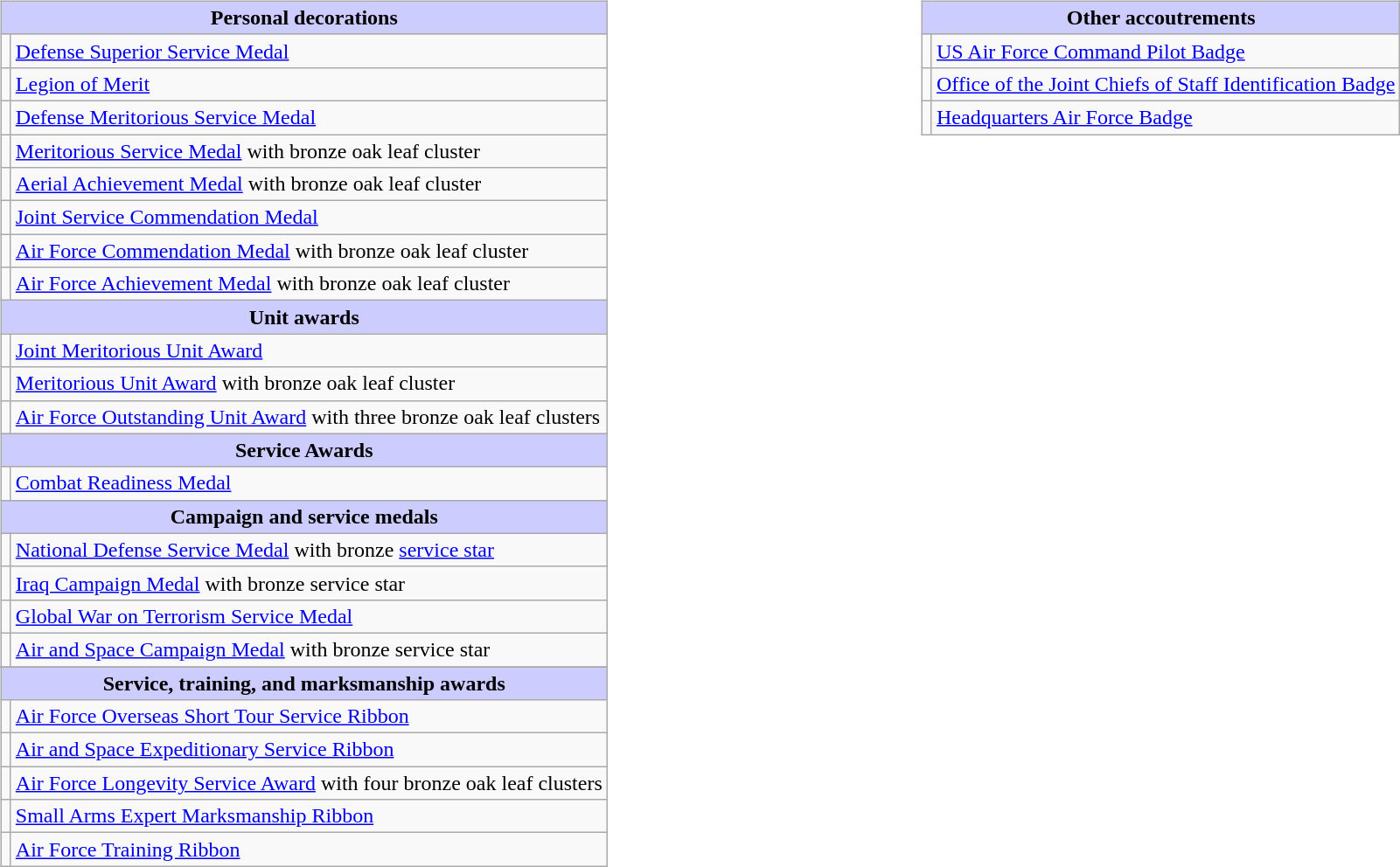<table style="width:100%;">
<tr>
<td valign="top"><br><table class="wikitable">
<tr style="background:#ccf; text-align:center;">
<td colspan=2><strong>Personal decorations</strong></td>
</tr>
<tr>
<td></td>
<td><a href='#'>Defense Superior Service Medal</a></td>
</tr>
<tr>
<td></td>
<td><a href='#'>Legion of Merit</a></td>
</tr>
<tr>
<td></td>
<td><a href='#'>Defense Meritorious Service Medal</a></td>
</tr>
<tr>
<td></td>
<td><a href='#'>Meritorious Service Medal</a> with bronze oak leaf cluster</td>
</tr>
<tr>
<td></td>
<td><a href='#'>Aerial Achievement Medal</a> with bronze oak leaf cluster</td>
</tr>
<tr>
<td></td>
<td><a href='#'>Joint Service Commendation Medal</a></td>
</tr>
<tr>
<td></td>
<td><a href='#'>Air Force Commendation Medal</a> with bronze oak leaf cluster</td>
</tr>
<tr>
<td></td>
<td><a href='#'>Air Force Achievement Medal</a> with bronze oak leaf cluster</td>
</tr>
<tr style="background:#ccf; text-align:center;">
<td colspan=2><strong>Unit awards</strong></td>
</tr>
<tr>
<td></td>
<td><a href='#'>Joint Meritorious Unit Award</a></td>
</tr>
<tr>
<td></td>
<td><a href='#'>Meritorious Unit Award</a> with bronze oak leaf cluster</td>
</tr>
<tr>
<td></td>
<td><a href='#'>Air Force Outstanding Unit Award</a> with three bronze oak leaf clusters</td>
</tr>
<tr style="background:#ccf; text-align:center;">
<td colspan=2><strong>Service Awards</strong></td>
</tr>
<tr>
<td></td>
<td><a href='#'>Combat Readiness Medal</a></td>
</tr>
<tr style="background:#ccf; text-align:center;">
<td colspan=2><strong>Campaign and service medals</strong></td>
</tr>
<tr>
<td></td>
<td><a href='#'>National Defense Service Medal</a> with bronze <a href='#'>service star</a></td>
</tr>
<tr>
<td></td>
<td><a href='#'>Iraq Campaign Medal</a> with bronze service star</td>
</tr>
<tr>
<td></td>
<td><a href='#'>Global War on Terrorism Service Medal</a></td>
</tr>
<tr>
<td></td>
<td><a href='#'>Air and Space Campaign Medal</a> with bronze service star</td>
</tr>
<tr>
</tr>
<tr style="background:#ccf; text-align:center;">
<td colspan=2><strong>Service, training, and marksmanship awards</strong></td>
</tr>
<tr>
<td></td>
<td><a href='#'>Air Force Overseas Short Tour Service Ribbon</a></td>
</tr>
<tr>
<td></td>
<td><a href='#'>Air and Space Expeditionary Service Ribbon</a></td>
</tr>
<tr>
<td></td>
<td><a href='#'>Air Force Longevity Service Award</a> with four bronze oak leaf clusters</td>
</tr>
<tr>
<td></td>
<td><a href='#'>Small Arms Expert Marksmanship Ribbon</a></td>
</tr>
<tr>
<td></td>
<td><a href='#'>Air Force Training Ribbon</a></td>
</tr>
</table>
</td>
<td valign="top"><br><table class="wikitable">
<tr style="background:#ccf; text-align:center;">
<td colspan=2><strong>Other accoutrements</strong></td>
</tr>
<tr>
<td align=center></td>
<td><a href='#'>US Air Force Command Pilot Badge</a></td>
</tr>
<tr>
<td align=center></td>
<td><a href='#'>Office of the Joint Chiefs of Staff Identification Badge</a></td>
</tr>
<tr>
<td align=center></td>
<td><a href='#'>Headquarters Air Force Badge</a></td>
</tr>
</table>
</td>
</tr>
</table>
